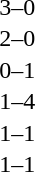<table cellspacing=1 width=70%>
<tr>
<th width=25%></th>
<th width=30%></th>
<th width=15%></th>
<th width=30%></th>
</tr>
<tr>
<td></td>
<td align=right></td>
<td align=center>3–0</td>
<td></td>
</tr>
<tr>
<td></td>
<td align=right></td>
<td align=center>2–0</td>
<td></td>
</tr>
<tr>
<td></td>
<td align=right></td>
<td align=center>0–1</td>
<td></td>
</tr>
<tr>
<td></td>
<td align=right></td>
<td align=center>1–4</td>
<td></td>
</tr>
<tr>
<td></td>
<td align=right></td>
<td align=center>1–1</td>
<td></td>
</tr>
<tr>
<td></td>
<td align=right></td>
<td align=center>1–1</td>
<td></td>
</tr>
</table>
